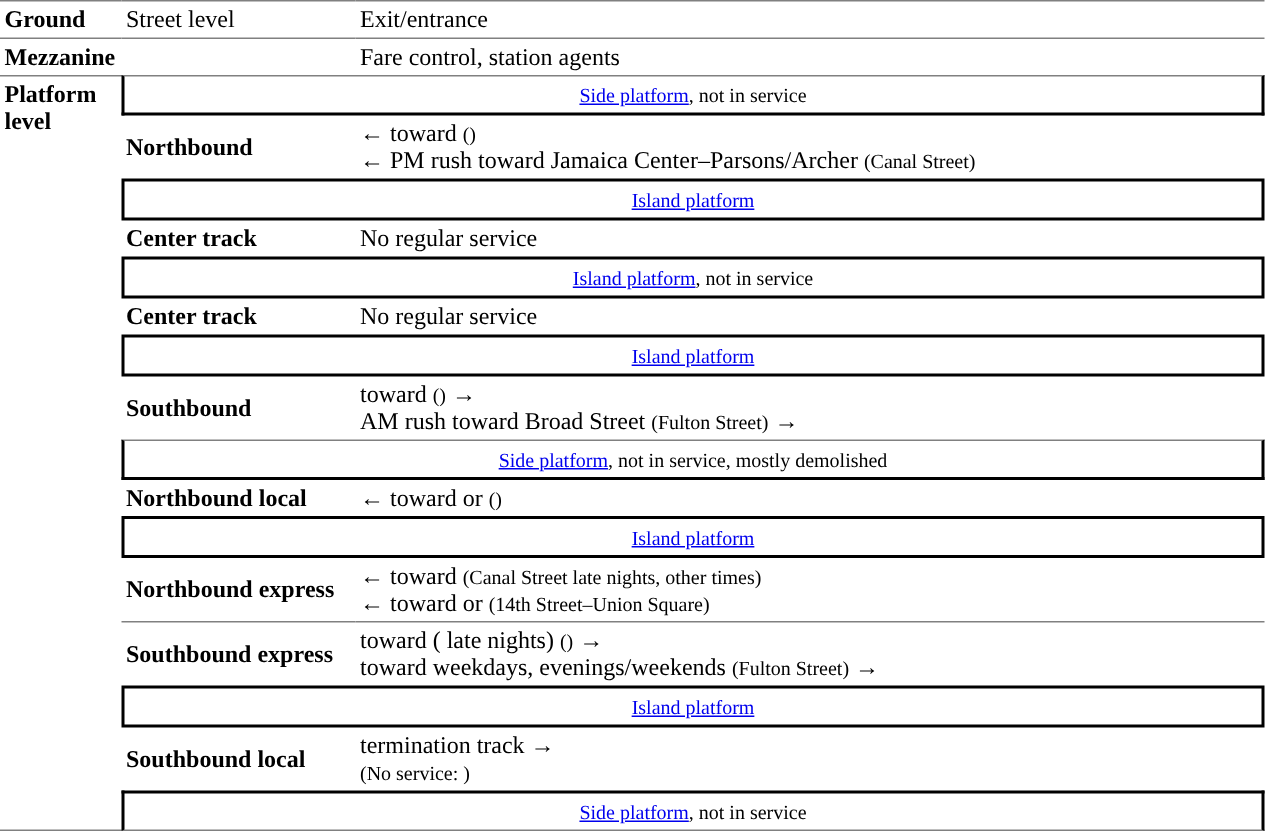<table table border=0 cellspacing=0 cellpadding=3>
<tr>
<td style="border-bottom:solid 1px gray;border-top:solid 1px gray;" width=75><strong>Ground</strong></td>
<td style="border-top:solid 1px gray;border-bottom:solid 1px gray;" width=150>Street level</td>
<td style="border-top:solid 1px gray;border-bottom:solid 1px gray;" width=600>Exit/entrance</td>
</tr>
<tr>
<td style="vertical-align:top;" colspan=2><strong>Mezzanine</strong></td>
<td>Fare control, station agents <br></td>
</tr>
<tr>
<td style="border-top:solid 1px gray;border-bottom:solid 1px gray;vertical-align:top;" rowspan=17><strong>Platform level</strong></td>
<td style="border-top:solid 1px gray;border-right:solid 2px black;border-left:solid 2px black;border-bottom:solid 2px black;text-align:center;" colspan=2><small><a href='#'>Side platform</a>, not in service</small></td>
</tr>
<tr>
<td><span><strong>Northbound</strong></span></td>
<td>←  toward  <small>()</small><br>←  PM rush toward Jamaica Center–Parsons/Archer <small>(Canal Street)</small></td>
</tr>
<tr>
<td style="border-top:solid 2px black;border-right:solid 2px black;border-left:solid 2px black;border-bottom:solid 2px black;text-align:center;" colspan=2><small><a href='#'>Island platform</a> </small></td>
</tr>
<tr>
<td><span><strong>Center track</strong></span></td>
<td> No regular service</td>
</tr>
<tr>
<td style="border-top:solid 2px black;border-right:solid 2px black;border-left:solid 2px black;border-bottom:solid 2px black;text-align:center;" colspan=2><small><a href='#'>Island platform</a>, not in service</small></td>
</tr>
<tr>
<td><span><strong>Center track</strong></span></td>
<td> No regular service</td>
</tr>
<tr>
<td style="border-top:solid 2px black;border-right:solid 2px black;border-left:solid 2px black;border-bottom:solid 2px black;text-align:center;" colspan=2><small><a href='#'>Island platform</a> </small></td>
</tr>
<tr>
<td><span><strong>Southbound</strong></span></td>
<td>  toward  <small>()</small> →<br>  AM rush toward Broad Street <small>(Fulton Street)</small> →</td>
</tr>
<tr>
<td style="border-top:solid 1px gray;border-right:solid 2px black;border-left:solid 2px black;border-bottom:solid 2px black;text-align:center;" colspan=2><small><a href='#'>Side platform</a>, not in service, mostly demolished</small></td>
</tr>
<tr>
<td><span><strong>Northbound local</strong></span></td>
<td>←  toward  or  <small>()</small></td>
</tr>
<tr>
<td style="border-top:solid 2px black;border-right:solid 2px black;border-left:solid 2px black;border-bottom:solid 2px black;text-align:center;" colspan=2><small><a href='#'>Island platform</a> </small></td>
</tr>
<tr>
<td style="border-bottom:solid 1px gray;color:#"><strong>Northbound express</strong></td>
<td style="border-bottom:solid 1px gray;">←  toward  <small>(Canal Street late nights,  other times)</small><br>←  toward  or  <small>(14th Street–Union Square)</small></td>
</tr>
<tr>
<td><span><strong>Southbound express</strong></span></td>
<td>  toward  ( late nights) <small>()</small> →<br>  toward  weekdays,  evenings/weekends <small>(Fulton Street)</small> →</td>
</tr>
<tr>
<td style="border-top:solid 2px black;border-right:solid 2px black;border-left:solid 2px black;border-bottom:solid 2px black;text-align:center;" colspan=2><small><a href='#'>Island platform</a> </small></td>
</tr>
<tr>
<td><span><strong>Southbound local</strong></span></td>
<td>   termination track →<br><small>(No service: )</small></td>
</tr>
<tr>
<td style="border-top:solid 2px black;border-right:solid 2px black;border-left:solid 2px black;border-bottom:solid 1px gray;text-align:center;" colspan=2><small><a href='#'>Side platform</a>, not in service</small></td>
</tr>
</table>
